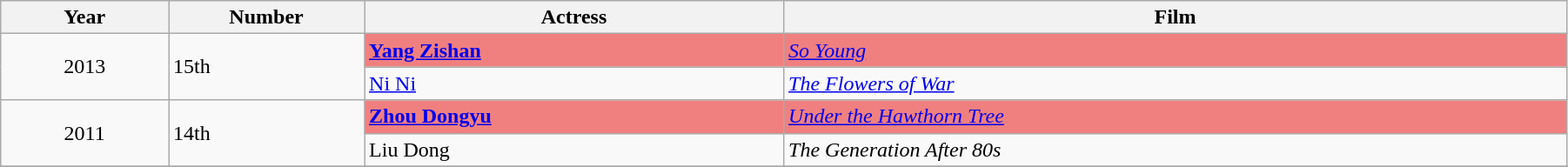<table class="wikitable" width="95%" align="center">
<tr>
<th width="6%">Year</th>
<th width="7%">Number</th>
<th width="15%">Actress</th>
<th width="28%">Film</th>
</tr>
<tr>
<td rowspan="2" style="text-align:center;">2013</td>
<td rowspan="2">15th</td>
<td style="background:#F08080;"><strong><a href='#'>Yang Zishan</a></strong></td>
<td style="background:#F08080;"><em><a href='#'>So Young</a></em></td>
</tr>
<tr>
<td><a href='#'>Ni Ni</a></td>
<td><em><a href='#'>The Flowers of War</a></em></td>
</tr>
<tr>
<td rowspan="2" style="text-align:center;">2011</td>
<td rowspan="2">14th</td>
<td style="background:#F08080;"><strong><a href='#'>Zhou Dongyu</a></strong></td>
<td style="background:#F08080;"><em><a href='#'>Under the Hawthorn Tree</a></em></td>
</tr>
<tr>
<td>Liu Dong</td>
<td><em>The Generation After 80s</em></td>
</tr>
<tr>
</tr>
</table>
